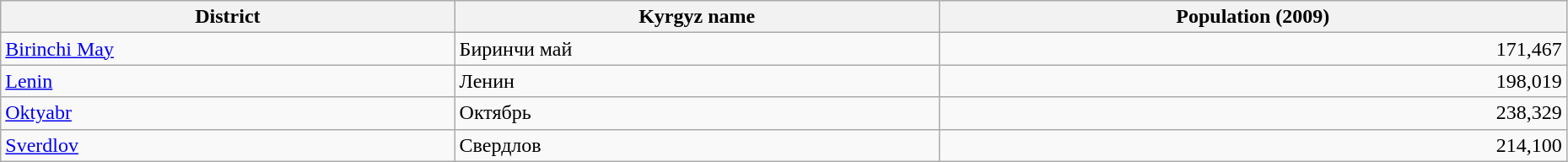<table class="wikitable sortable" width="98%">
<tr>
<th>District</th>
<th>Kyrgyz name</th>
<th>Population (2009)</th>
</tr>
<tr>
<td><a href='#'>Birinchi May</a></td>
<td>Биринчи май</td>
<td align="right">171,467</td>
</tr>
<tr>
<td><a href='#'>Lenin</a></td>
<td>Ленин</td>
<td align="right">198,019</td>
</tr>
<tr>
<td><a href='#'>Oktyabr</a></td>
<td>Октябрь</td>
<td align="right">238,329</td>
</tr>
<tr>
<td><a href='#'>Sverdlov</a></td>
<td>Свердлов</td>
<td align="right">214,100</td>
</tr>
</table>
